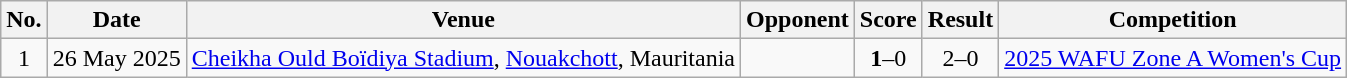<table class="wikitable sortable">
<tr>
<th scope="col">No.</th>
<th scope="col">Date</th>
<th scope="col">Venue</th>
<th scope="col">Opponent</th>
<th scope="col">Score</th>
<th scope="col">Result</th>
<th scope="col">Competition</th>
</tr>
<tr>
<td align="center">1</td>
<td>26 May 2025</td>
<td><a href='#'>Cheikha Ould Boïdiya Stadium</a>, <a href='#'>Nouakchott</a>, Mauritania</td>
<td></td>
<td align="center"><strong>1</strong>–0</td>
<td style="text-align:center">2–0</td>
<td><a href='#'>2025 WAFU Zone A Women's Cup</a></td>
</tr>
</table>
